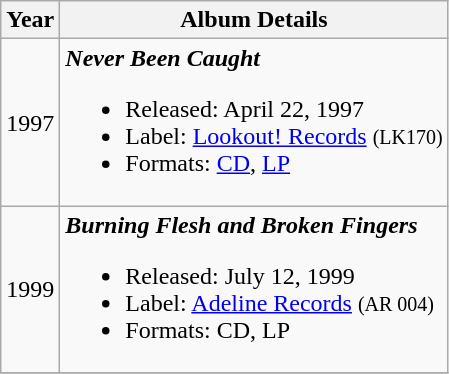<table class="wikitable">
<tr>
<th rowspan="1">Year</th>
<th rowspan="1">Album Details</th>
</tr>
<tr>
<td>1997</td>
<td><strong><em>Never Been Caught</em></strong><br><ul><li>Released: April 22, 1997</li><li>Label: <a href='#'>Lookout! Records</a> <small>(LK170)</small></li><li>Formats: <a href='#'>CD</a>, <a href='#'>LP</a></li></ul></td>
</tr>
<tr>
<td>1999</td>
<td><strong><em>Burning Flesh and Broken Fingers</em></strong><br><ul><li>Released: July 12, 1999</li><li>Label: <a href='#'>Adeline Records</a> <small>(AR 004)</small></li><li>Formats: CD, LP</li></ul></td>
</tr>
<tr>
</tr>
</table>
